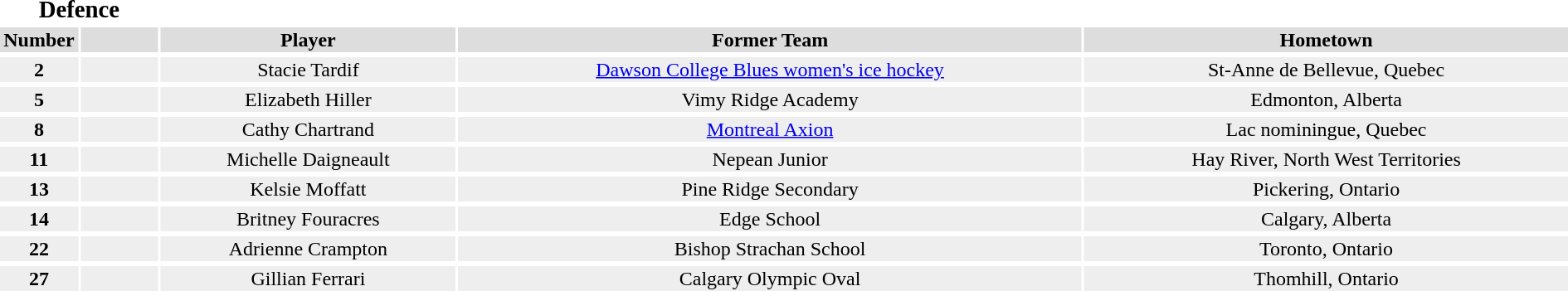<table width=100%>
<tr>
<th colspan=2><big>Defence</big></th>
</tr>
<tr bgcolor="#dddddd">
<th width=5%>Number</th>
<th width=5%></th>
<th !width=20%>Player</th>
<th !width=10%>Former Team</th>
<th !width=10%>Hometown</th>
</tr>
<tr>
</tr>
<tr bgcolor="#eeeeee">
<td align=center><strong>2</strong></td>
<td align=center></td>
<td align=center>Stacie Tardif</td>
<td align=center><a href='#'>Dawson College Blues women's ice hockey</a></td>
<td align=center>St-Anne de Bellevue, Quebec</td>
</tr>
<tr>
</tr>
<tr bgcolor="#eeeeee">
<td align=center><strong>5</strong></td>
<td align=center></td>
<td align=center>Elizabeth Hiller</td>
<td align=center>Vimy Ridge Academy</td>
<td align=center>Edmonton, Alberta</td>
</tr>
<tr>
</tr>
<tr bgcolor="#eeeeee">
<td align=center><strong>8</strong></td>
<td align=center></td>
<td align=center>Cathy Chartrand</td>
<td align=center><a href='#'>Montreal Axion</a></td>
<td align=center>Lac nominingue, Quebec</td>
</tr>
<tr>
</tr>
<tr bgcolor="#eeeeee">
<td align=center><strong>11</strong></td>
<td align=center></td>
<td align=center>Michelle Daigneault</td>
<td align=center>Nepean Junior</td>
<td align=center>Hay River, North West Territories</td>
</tr>
<tr>
</tr>
<tr bgcolor="#eeeeee">
<td align=center><strong>13</strong></td>
<td align=center></td>
<td align=center>Kelsie Moffatt</td>
<td align=center>Pine Ridge Secondary</td>
<td align=center>Pickering, Ontario</td>
</tr>
<tr>
</tr>
<tr bgcolor="#eeeeee">
<td align=center><strong>14</strong></td>
<td align=center></td>
<td align=center>Britney Fouracres</td>
<td align=center>Edge School</td>
<td align=center>Calgary, Alberta</td>
</tr>
<tr>
</tr>
<tr bgcolor="#eeeeee">
<td align=center><strong>22</strong></td>
<td align=center></td>
<td align=center>Adrienne Crampton</td>
<td align=center>Bishop Strachan School</td>
<td align=center>Toronto, Ontario</td>
</tr>
<tr>
</tr>
<tr bgcolor="#eeeeee">
<td align=center><strong>27</strong></td>
<td align=center></td>
<td align=center>Gillian Ferrari</td>
<td align=center>Calgary Olympic Oval</td>
<td align=center>Thomhill, Ontario</td>
</tr>
<tr>
</tr>
</table>
